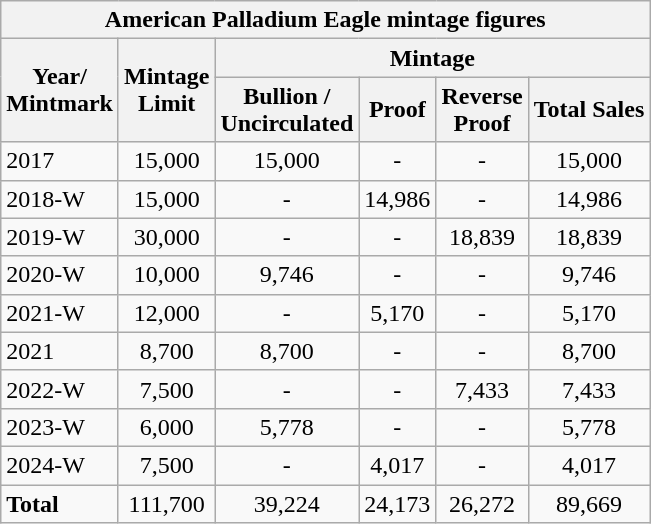<table class="wikitable collapsible sortable">
<tr>
<th colspan="6">American Palladium Eagle mintage figures</th>
</tr>
<tr>
<th rowspan="2">Year/<br>Mintmark</th>
<th rowspan="2">Mintage<br>Limit</th>
<th colspan="4">Mintage</th>
</tr>
<tr>
<th>Bullion / <br>Uncirculated</th>
<th>Proof</th>
<th>Reverse<br>Proof</th>
<th>Total Sales</th>
</tr>
<tr>
<td>2017</td>
<td align="center">15,000</td>
<td align="center">15,000</td>
<td align="center">-</td>
<td align="center">-</td>
<td align="center">15,000</td>
</tr>
<tr>
<td>2018-W</td>
<td align="center">15,000</td>
<td align="center">-</td>
<td align="center">14,986</td>
<td align="center">-</td>
<td align="center">14,986</td>
</tr>
<tr>
<td>2019-W</td>
<td align="center">30,000</td>
<td align="center">-</td>
<td align="center">-</td>
<td align="center">18,839</td>
<td align="center">18,839</td>
</tr>
<tr>
<td>2020-W</td>
<td align="center">10,000</td>
<td align="center">9,746</td>
<td align="center">-</td>
<td align="center">-</td>
<td align="center">9,746</td>
</tr>
<tr>
<td>2021-W</td>
<td align="center">12,000</td>
<td align="center">-</td>
<td align="center">5,170</td>
<td align="center">-</td>
<td align="center">5,170</td>
</tr>
<tr>
<td>2021 </td>
<td align="center">8,700</td>
<td align="center">8,700</td>
<td align="center">-</td>
<td align="center">-</td>
<td align="center">8,700</td>
</tr>
<tr>
<td>2022-W</td>
<td align="center">7,500</td>
<td align="center">-</td>
<td align="center">-</td>
<td align="center">7,433</td>
<td align="center">7,433</td>
</tr>
<tr>
<td>2023-W</td>
<td align="center">6,000</td>
<td align="center">5,778</td>
<td align="center">-</td>
<td align="center">-</td>
<td align="center">5,778</td>
</tr>
<tr>
<td>2024-W</td>
<td align="center">7,500</td>
<td align="center">-</td>
<td align="center">4,017</td>
<td align="center">-</td>
<td align="center">4,017</td>
</tr>
<tr class="sortbottom">
<td><strong>Total</strong></td>
<td align="center">111,700</td>
<td align="center">39,224</td>
<td align="center">24,173</td>
<td align="center">26,272</td>
<td align="center">89,669</td>
</tr>
</table>
